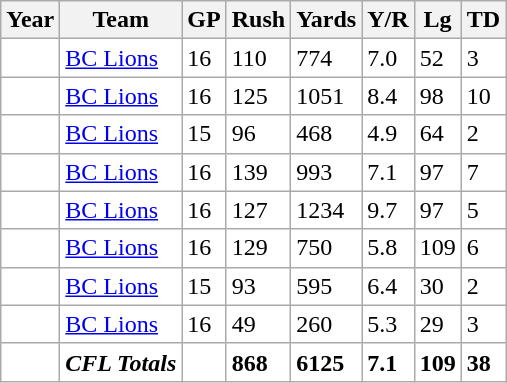<table class="wikitable" style="background: #FFFFFF;">
<tr>
<th>Year</th>
<th>Team</th>
<th>GP</th>
<th>Rush</th>
<th>Yards</th>
<th>Y/R</th>
<th>Lg</th>
<th>TD</th>
</tr>
<tr>
<td></td>
<td><a href='#'>BC Lions</a></td>
<td>16</td>
<td>110</td>
<td>774</td>
<td>7.0</td>
<td>52</td>
<td>3</td>
</tr>
<tr>
<td></td>
<td><a href='#'>BC Lions</a></td>
<td>16</td>
<td>125</td>
<td>1051</td>
<td>8.4</td>
<td>98</td>
<td>10</td>
</tr>
<tr>
<td></td>
<td><a href='#'>BC Lions</a></td>
<td>15</td>
<td>96</td>
<td>468</td>
<td>4.9</td>
<td>64</td>
<td>2</td>
</tr>
<tr>
<td></td>
<td><a href='#'>BC Lions</a></td>
<td>16</td>
<td>139</td>
<td>993</td>
<td>7.1</td>
<td>97</td>
<td>7</td>
</tr>
<tr>
<td></td>
<td><a href='#'>BC Lions</a></td>
<td>16</td>
<td>127</td>
<td>1234</td>
<td>9.7</td>
<td>97</td>
<td>5</td>
</tr>
<tr>
<td></td>
<td><a href='#'>BC Lions</a></td>
<td>16</td>
<td>129</td>
<td>750</td>
<td>5.8</td>
<td>109</td>
<td>6</td>
</tr>
<tr>
<td></td>
<td><a href='#'>BC Lions</a></td>
<td>15</td>
<td>93</td>
<td>595</td>
<td>6.4</td>
<td>30</td>
<td>2</td>
</tr>
<tr>
<td></td>
<td><a href='#'>BC Lions</a></td>
<td>16</td>
<td>49</td>
<td>260</td>
<td>5.3</td>
<td>29</td>
<td>3</td>
</tr>
<tr>
<td></td>
<td><strong><em>CFL Totals</em></strong></td>
<td></td>
<td><strong>868</strong></td>
<td><strong>6125</strong></td>
<td><strong>7.1</strong></td>
<td><strong>109</strong></td>
<td><strong>38</strong></td>
</tr>
</table>
